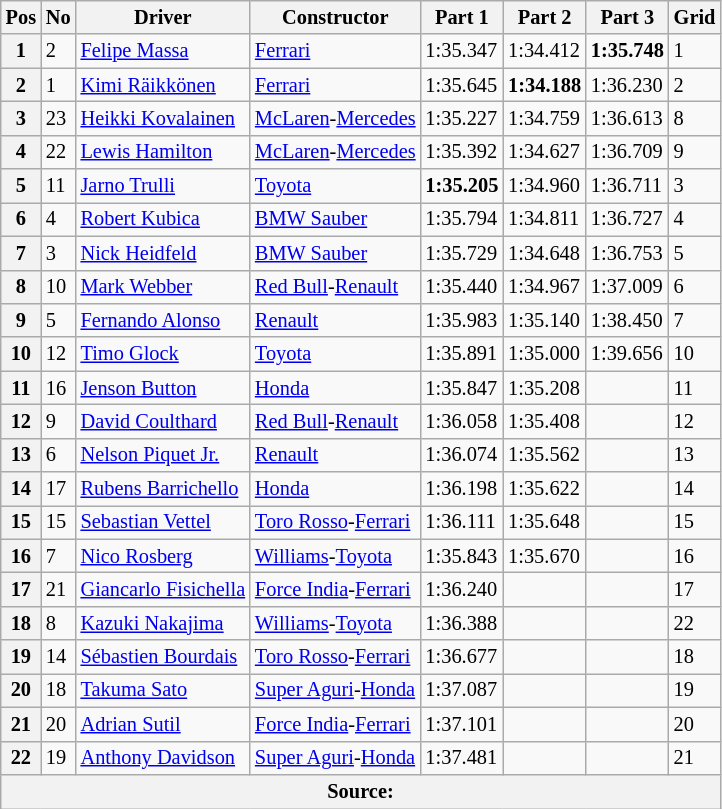<table class="wikitable sortable" style="font-size:85%">
<tr>
<th>Pos</th>
<th>No</th>
<th>Driver</th>
<th>Constructor</th>
<th>Part 1</th>
<th>Part 2</th>
<th>Part 3</th>
<th>Grid</th>
</tr>
<tr>
<th>1</th>
<td>2</td>
<td> <a href='#'>Felipe Massa</a></td>
<td><a href='#'>Ferrari</a></td>
<td>1:35.347</td>
<td>1:34.412</td>
<td><strong>1:35.748</strong></td>
<td>1</td>
</tr>
<tr>
<th>2</th>
<td>1</td>
<td> <a href='#'>Kimi Räikkönen</a></td>
<td><a href='#'>Ferrari</a></td>
<td>1:35.645</td>
<td><strong>1:34.188</strong></td>
<td>1:36.230</td>
<td>2</td>
</tr>
<tr>
<th>3</th>
<td>23</td>
<td> <a href='#'>Heikki Kovalainen</a></td>
<td><a href='#'>McLaren</a>-<a href='#'>Mercedes</a></td>
<td>1:35.227</td>
<td>1:34.759</td>
<td>1:36.613</td>
<td>8</td>
</tr>
<tr>
<th>4</th>
<td>22</td>
<td> <a href='#'>Lewis Hamilton</a></td>
<td><a href='#'>McLaren</a>-<a href='#'>Mercedes</a></td>
<td>1:35.392</td>
<td>1:34.627</td>
<td>1:36.709</td>
<td>9</td>
</tr>
<tr>
<th>5</th>
<td>11</td>
<td> <a href='#'>Jarno Trulli</a></td>
<td><a href='#'>Toyota</a></td>
<td><strong>1:35.205</strong></td>
<td>1:34.960</td>
<td>1:36.711</td>
<td>3</td>
</tr>
<tr>
<th>6</th>
<td>4</td>
<td> <a href='#'>Robert Kubica</a></td>
<td><a href='#'>BMW Sauber</a></td>
<td>1:35.794</td>
<td>1:34.811</td>
<td>1:36.727</td>
<td>4</td>
</tr>
<tr>
<th>7</th>
<td>3</td>
<td> <a href='#'>Nick Heidfeld</a></td>
<td><a href='#'>BMW Sauber</a></td>
<td>1:35.729</td>
<td>1:34.648</td>
<td>1:36.753</td>
<td>5</td>
</tr>
<tr>
<th>8</th>
<td>10</td>
<td> <a href='#'>Mark Webber</a></td>
<td><a href='#'>Red Bull</a>-<a href='#'>Renault</a></td>
<td>1:35.440</td>
<td>1:34.967</td>
<td>1:37.009</td>
<td>6</td>
</tr>
<tr>
<th>9</th>
<td>5</td>
<td> <a href='#'>Fernando Alonso</a></td>
<td><a href='#'>Renault</a></td>
<td>1:35.983</td>
<td>1:35.140</td>
<td>1:38.450</td>
<td>7</td>
</tr>
<tr>
<th>10</th>
<td>12</td>
<td> <a href='#'>Timo Glock</a></td>
<td><a href='#'>Toyota</a></td>
<td>1:35.891</td>
<td>1:35.000</td>
<td>1:39.656</td>
<td>10</td>
</tr>
<tr>
<th>11</th>
<td>16</td>
<td> <a href='#'>Jenson Button</a></td>
<td><a href='#'>Honda</a></td>
<td>1:35.847</td>
<td>1:35.208</td>
<td></td>
<td>11</td>
</tr>
<tr>
<th>12</th>
<td>9</td>
<td> <a href='#'>David Coulthard</a></td>
<td><a href='#'>Red Bull</a>-<a href='#'>Renault</a></td>
<td>1:36.058</td>
<td>1:35.408</td>
<td></td>
<td>12</td>
</tr>
<tr>
<th>13</th>
<td>6</td>
<td> <a href='#'>Nelson Piquet Jr.</a></td>
<td><a href='#'>Renault</a></td>
<td>1:36.074</td>
<td>1:35.562</td>
<td></td>
<td>13</td>
</tr>
<tr>
<th>14</th>
<td>17</td>
<td> <a href='#'>Rubens Barrichello</a></td>
<td><a href='#'>Honda</a></td>
<td>1:36.198</td>
<td>1:35.622</td>
<td></td>
<td>14</td>
</tr>
<tr>
<th>15</th>
<td>15</td>
<td> <a href='#'>Sebastian Vettel</a></td>
<td><a href='#'>Toro Rosso</a>-<a href='#'>Ferrari</a></td>
<td>1:36.111</td>
<td>1:35.648</td>
<td></td>
<td>15</td>
</tr>
<tr>
<th>16</th>
<td>7</td>
<td> <a href='#'>Nico Rosberg</a></td>
<td><a href='#'>Williams</a>-<a href='#'>Toyota</a></td>
<td>1:35.843</td>
<td>1:35.670</td>
<td></td>
<td>16</td>
</tr>
<tr>
<th>17</th>
<td>21</td>
<td> <a href='#'>Giancarlo Fisichella</a></td>
<td><a href='#'>Force India</a>-<a href='#'>Ferrari</a></td>
<td>1:36.240</td>
<td></td>
<td></td>
<td>17</td>
</tr>
<tr>
<th>18</th>
<td>8</td>
<td> <a href='#'>Kazuki Nakajima</a></td>
<td><a href='#'>Williams</a>-<a href='#'>Toyota</a></td>
<td>1:36.388</td>
<td></td>
<td></td>
<td>22</td>
</tr>
<tr>
<th>19</th>
<td>14</td>
<td> <a href='#'>Sébastien Bourdais</a></td>
<td><a href='#'>Toro Rosso</a>-<a href='#'>Ferrari</a></td>
<td>1:36.677</td>
<td></td>
<td></td>
<td>18</td>
</tr>
<tr>
<th>20</th>
<td>18</td>
<td> <a href='#'>Takuma Sato</a></td>
<td><a href='#'>Super Aguri</a>-<a href='#'>Honda</a></td>
<td>1:37.087</td>
<td></td>
<td></td>
<td>19</td>
</tr>
<tr>
<th>21</th>
<td>20</td>
<td> <a href='#'>Adrian Sutil</a></td>
<td><a href='#'>Force India</a>-<a href='#'>Ferrari</a></td>
<td>1:37.101</td>
<td></td>
<td></td>
<td>20</td>
</tr>
<tr>
<th>22</th>
<td>19</td>
<td> <a href='#'>Anthony Davidson</a></td>
<td><a href='#'>Super Aguri</a>-<a href='#'>Honda</a></td>
<td>1:37.481</td>
<td></td>
<td></td>
<td>21</td>
</tr>
<tr>
<th colspan="8">Source: </th>
</tr>
</table>
